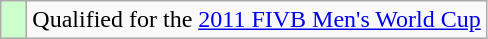<table class="wikitable" style="text-align: left;">
<tr>
<td width=10px bgcolor="#ccffcc"></td>
<td>Qualified for the <a href='#'>2011 FIVB Men's World Cup</a></td>
</tr>
</table>
